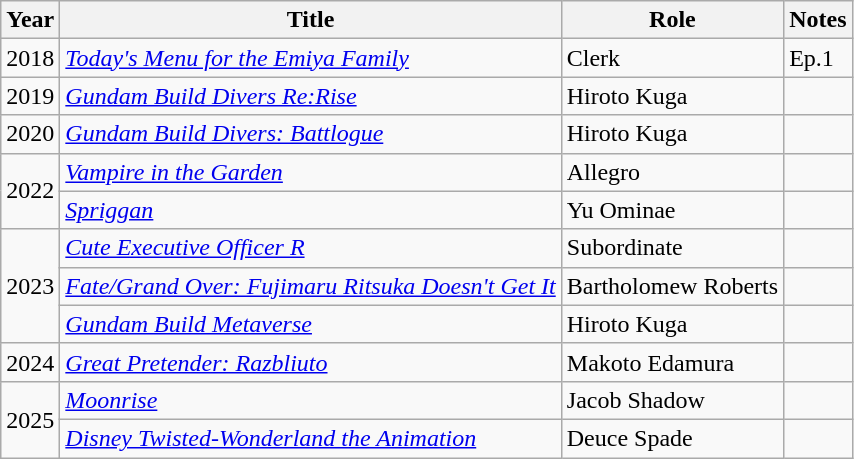<table class="wikitable">
<tr>
<th>Year</th>
<th>Title</th>
<th>Role</th>
<th class="unsortable">Notes</th>
</tr>
<tr>
<td>2018</td>
<td><em><a href='#'>Today's Menu for the Emiya Family</a></em></td>
<td>Clerk</td>
<td>Ep.1</td>
</tr>
<tr>
<td>2019</td>
<td><em><a href='#'>Gundam Build Divers Re:Rise</a></em></td>
<td>Hiroto Kuga</td>
<td></td>
</tr>
<tr>
<td>2020</td>
<td><em><a href='#'>Gundam Build Divers: Battlogue</a></em></td>
<td>Hiroto Kuga</td>
<td></td>
</tr>
<tr>
<td rowspan="2">2022</td>
<td><em><a href='#'>Vampire in the Garden</a></em></td>
<td>Allegro</td>
<td></td>
</tr>
<tr>
<td><em><a href='#'>Spriggan</a></em></td>
<td>Yu Ominae</td>
<td></td>
</tr>
<tr>
<td rowspan="3">2023</td>
<td><em><a href='#'>Cute Executive Officer R</a></em></td>
<td>Subordinate</td>
<td></td>
</tr>
<tr>
<td><em><a href='#'>Fate/Grand Over: Fujimaru Ritsuka Doesn't Get It</a></em></td>
<td>Bartholomew Roberts</td>
<td></td>
</tr>
<tr>
<td><em><a href='#'>Gundam Build Metaverse</a></em></td>
<td>Hiroto Kuga</td>
<td></td>
</tr>
<tr>
<td>2024</td>
<td><em><a href='#'>Great Pretender: Razbliuto</a></em></td>
<td>Makoto Edamura</td>
<td></td>
</tr>
<tr>
<td rowspan="2">2025</td>
<td><em><a href='#'>Moonrise</a></em></td>
<td>Jacob Shadow</td>
<td></td>
</tr>
<tr>
<td><em><a href='#'>Disney Twisted-Wonderland the Animation</a></em></td>
<td>Deuce Spade</td>
<td></td>
</tr>
</table>
